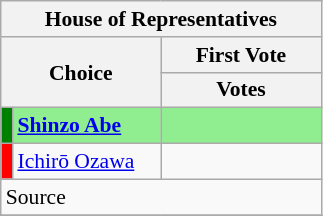<table class="wikitable" style="font-size:90%;">
<tr>
<th colspan="4">House of Representatives</th>
</tr>
<tr>
<th align="left" rowspan="2" colspan="2" width="100">Choice</th>
<th colspan="2">First Vote</th>
</tr>
<tr>
<th width="100">Votes</th>
</tr>
<tr style="background:lightgreen;">
<td width="1" bgcolor="green"></td>
<td align="left"><strong><a href='#'>Shinzo Abe</a></strong></td>
<td></td>
</tr>
<tr>
<td bgcolor="red"></td>
<td align="left"><a href='#'>Ichirō Ozawa</a></td>
<td></td>
</tr>
<tr>
<td colspan=3>Source</td>
</tr>
<tr>
</tr>
</table>
